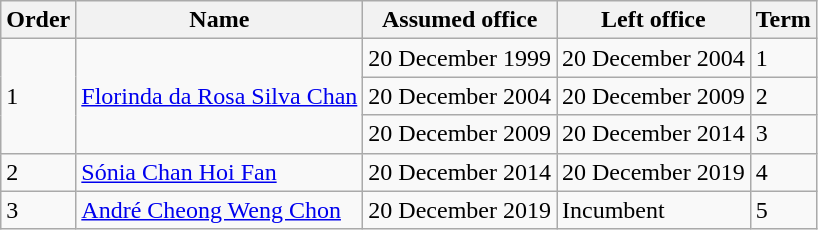<table class="wikitable">
<tr>
<th>Order</th>
<th>Name</th>
<th>Assumed office</th>
<th>Left office</th>
<th>Term</th>
</tr>
<tr>
<td rowspan=3>1</td>
<td rowspan=3><a href='#'>Florinda da Rosa Silva Chan</a><br></td>
<td>20 December 1999</td>
<td>20 December 2004</td>
<td>1</td>
</tr>
<tr>
<td>20 December 2004</td>
<td>20 December 2009</td>
<td>2</td>
</tr>
<tr>
<td>20 December 2009</td>
<td>20 December 2014</td>
<td>3</td>
</tr>
<tr>
<td>2</td>
<td><a href='#'>Sónia Chan Hoi Fan</a><br></td>
<td>20 December 2014</td>
<td>20 December 2019</td>
<td>4</td>
</tr>
<tr>
<td>3</td>
<td><a href='#'>André Cheong Weng Chon</a><br></td>
<td>20 December 2019</td>
<td>Incumbent</td>
<td>5</td>
</tr>
</table>
